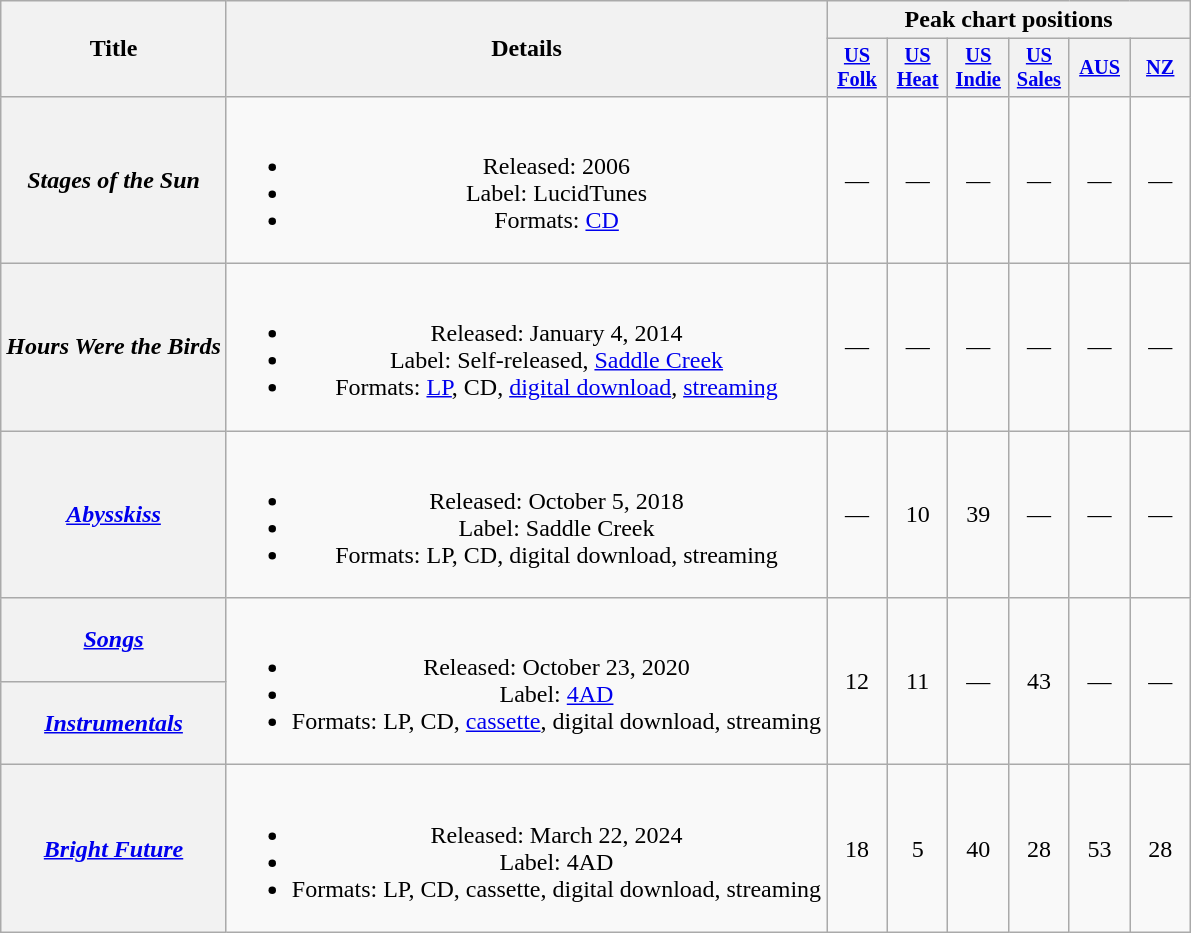<table class="wikitable plainrowheaders" style="text-align:center;">
<tr>
<th scope="col" rowspan="2">Title</th>
<th scope="col" rowspan="2">Details</th>
<th scope="col" colspan="6">Peak chart positions</th>
</tr>
<tr>
<th scope="col" style="width:2.5em;font-size:85%;"><a href='#'>US<br>Folk</a><br></th>
<th scope="col" style="width:2.5em;font-size:85%;"><a href='#'>US<br>Heat</a><br></th>
<th scope="col" style="width:2.5em;font-size:85%;"><a href='#'>US<br>Indie</a><br></th>
<th scope="col" style="width:2.5em;font-size:85%;"><a href='#'>US<br>Sales</a><br></th>
<th scope="col" style="width:2.5em;font-size:85%;"><a href='#'>AUS</a><br></th>
<th scope="col" style="width:2.5em;font-size:85%;"><a href='#'>NZ</a><br></th>
</tr>
<tr>
<th scope="row"><em>Stages of the Sun</em></th>
<td><br><ul><li>Released: 2006</li><li>Label: LucidTunes</li><li>Formats: <a href='#'>CD</a></li></ul></td>
<td>—</td>
<td>—</td>
<td>—</td>
<td>—</td>
<td>—</td>
<td>—</td>
</tr>
<tr>
<th scope="row"><em>Hours Were the Birds</em></th>
<td><br><ul><li>Released: January 4, 2014</li><li>Label: Self-released, <a href='#'>Saddle Creek</a> </li><li>Formats: <a href='#'>LP</a>, CD, <a href='#'>digital download</a>, <a href='#'>streaming</a></li></ul></td>
<td>—</td>
<td>—</td>
<td>—</td>
<td>—</td>
<td>—</td>
<td>—</td>
</tr>
<tr>
<th scope="row"><em><a href='#'>Abysskiss</a></em></th>
<td><br><ul><li>Released: October 5, 2018</li><li>Label: Saddle Creek</li><li>Formats: LP, CD, digital download, streaming</li></ul></td>
<td>—</td>
<td>10</td>
<td>39</td>
<td>—</td>
<td>—</td>
<td>—</td>
</tr>
<tr>
<th scope="row"><em><a href='#'>Songs</a></em></th>
<td rowspan="2"><br><ul><li>Released: October 23, 2020</li><li>Label: <a href='#'>4AD</a></li><li>Formats: LP, CD, <a href='#'>cassette</a>, digital download, streaming</li></ul></td>
<td rowspan="2">12</td>
<td rowspan="2">11</td>
<td rowspan="2">—</td>
<td rowspan="2">43</td>
<td rowspan="2">—</td>
<td rowspan="2">—</td>
</tr>
<tr>
<th scope="row"><em><a href='#'>Instrumentals</a></em></th>
</tr>
<tr>
<th scope="row"><em><a href='#'>Bright Future</a></em></th>
<td><br><ul><li>Released: March 22, 2024</li><li>Label: 4AD</li><li>Formats: LP, CD, cassette, digital download, streaming</li></ul></td>
<td>18</td>
<td>5</td>
<td>40</td>
<td>28</td>
<td>53</td>
<td>28</td>
</tr>
</table>
